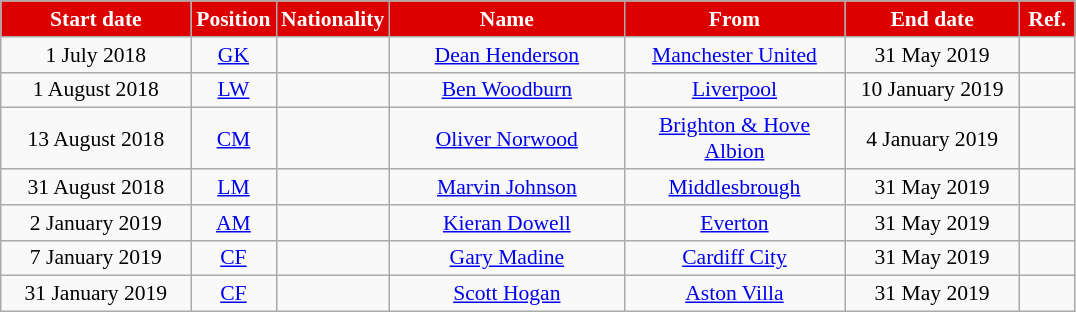<table class="wikitable"  style="text-align:center; font-size:90%; ">
<tr>
<th style="background:#DD0000; color:white; width:120px;">Start date</th>
<th style="background:#DD0000; color:white; width:50px;">Position</th>
<th style="background:#DD0000; color:white; width:50px;">Nationality</th>
<th style="background:#DD0000; color:white; width:150px;">Name</th>
<th style="background:#DD0000; color:white; width:140px;">From</th>
<th style="background:#DD0000; color:white; width:110px;">End date</th>
<th style="background:#DD0000; color:white; width:30px;">Ref.</th>
</tr>
<tr>
<td>1 July 2018</td>
<td><a href='#'>GK</a></td>
<td></td>
<td><a href='#'>Dean Henderson</a></td>
<td><a href='#'>Manchester United</a></td>
<td>31 May 2019</td>
<td></td>
</tr>
<tr>
<td>1 August 2018</td>
<td><a href='#'>LW</a></td>
<td></td>
<td><a href='#'>Ben Woodburn</a></td>
<td><a href='#'>Liverpool</a></td>
<td>10 January 2019</td>
<td></td>
</tr>
<tr>
<td>13 August 2018</td>
<td><a href='#'>CM</a></td>
<td></td>
<td><a href='#'>Oliver Norwood</a></td>
<td><a href='#'>Brighton & Hove Albion</a></td>
<td>4 January 2019</td>
<td></td>
</tr>
<tr>
<td>31 August 2018</td>
<td><a href='#'>LM</a></td>
<td></td>
<td><a href='#'>Marvin Johnson</a></td>
<td><a href='#'>Middlesbrough</a></td>
<td>31 May 2019</td>
<td></td>
</tr>
<tr>
<td>2 January 2019</td>
<td><a href='#'>AM</a></td>
<td></td>
<td><a href='#'>Kieran Dowell</a></td>
<td><a href='#'>Everton</a></td>
<td>31 May 2019</td>
<td></td>
</tr>
<tr>
<td>7 January 2019</td>
<td><a href='#'>CF</a></td>
<td></td>
<td><a href='#'>Gary Madine</a></td>
<td> <a href='#'>Cardiff City</a></td>
<td>31 May 2019</td>
<td></td>
</tr>
<tr>
<td>31 January 2019</td>
<td><a href='#'>CF</a></td>
<td></td>
<td><a href='#'>Scott Hogan</a></td>
<td><a href='#'>Aston Villa</a></td>
<td>31 May 2019</td>
<td></td>
</tr>
</table>
